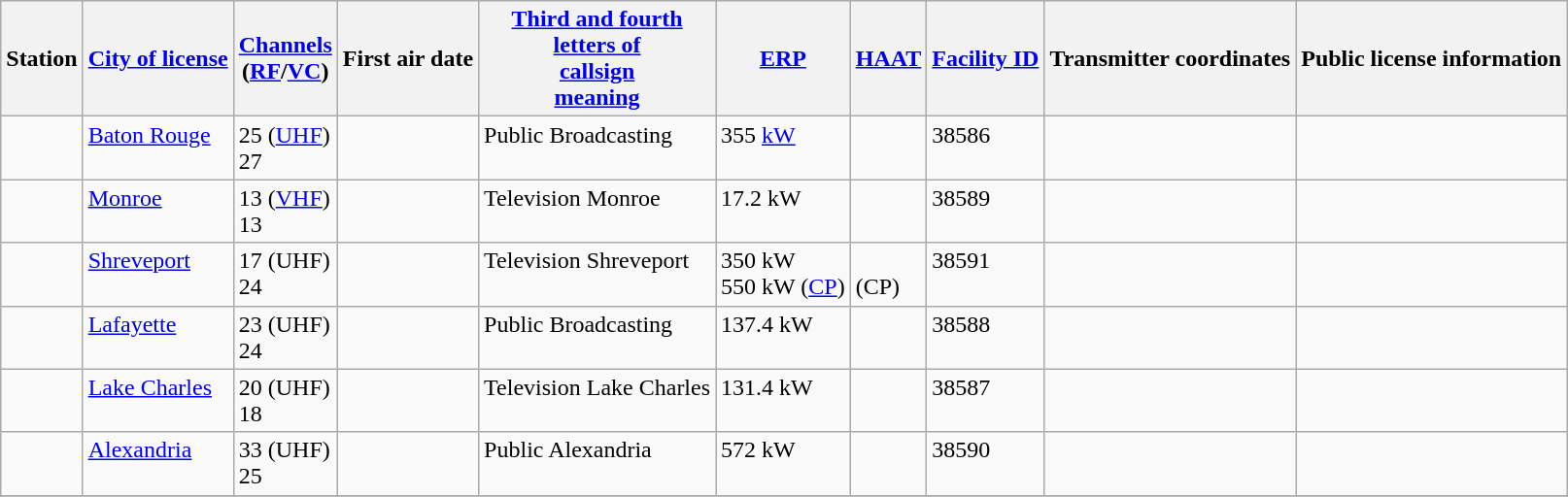<table class="sortable wikitable">
<tr>
<th>Station</th>
<th><a href='#'>City of license</a></th>
<th><a href='#'>Channels</a><br>(<a href='#'>RF</a>/<a href='#'>VC</a>)</th>
<th>First air date</th>
<th><a href='#'>Third and fourth<br>letters of<br>callsign <br>meaning</a></th>
<th><a href='#'>ERP</a></th>
<th><a href='#'>HAAT</a></th>
<th><a href='#'>Facility ID</a></th>
<th>Transmitter coordinates</th>
<th>Public license information</th>
</tr>
<tr style="vertical-align: top; text-align: left;">
<td></td>
<td><a href='#'>Baton Rouge</a></td>
<td>25 (<a href='#'>UHF</a>)<br>27</td>
<td></td>
<td>Public Broadcasting</td>
<td>355 <a href='#'>kW</a></td>
<td></td>
<td>38586</td>
<td></td>
<td><br></td>
</tr>
<tr style="vertical-align: top; text-align: left;">
<td></td>
<td><a href='#'>Monroe</a><br></td>
<td>13 (<a href='#'>VHF</a>)<br>13</td>
<td></td>
<td>Television Monroe</td>
<td>17.2 kW</td>
<td></td>
<td>38589</td>
<td></td>
<td><br></td>
</tr>
<tr style="vertical-align: top; text-align: left;">
<td></td>
<td><a href='#'>Shreveport</a><br></td>
<td>17 (UHF)<br>24</td>
<td></td>
<td>Television Shreveport</td>
<td>350 kW<br>550 kW (<a href='#'>CP</a>)</td>
<td><br> (CP)</td>
<td>38591</td>
<td></td>
<td><br></td>
</tr>
<tr style="vertical-align: top; text-align: left;">
<td></td>
<td><a href='#'>Lafayette</a></td>
<td>23 (UHF)<br>24</td>
<td></td>
<td>Public Broadcasting</td>
<td>137.4 kW</td>
<td></td>
<td>38588</td>
<td></td>
<td><br></td>
</tr>
<tr style="vertical-align: top; text-align: left;">
<td></td>
<td><a href='#'>Lake Charles</a><br></td>
<td>20 (UHF)<br>18</td>
<td></td>
<td>Television Lake Charles</td>
<td>131.4 kW</td>
<td></td>
<td>38587</td>
<td></td>
<td><br></td>
</tr>
<tr style="vertical-align: top; text-align: left;">
<td></td>
<td><a href='#'>Alexandria</a><br></td>
<td>33 (UHF)<br>25</td>
<td></td>
<td>Public Alexandria</td>
<td>572 kW</td>
<td></td>
<td>38590</td>
<td></td>
<td><br></td>
</tr>
<tr style="vertical-align: top; text-align: left;">
</tr>
</table>
